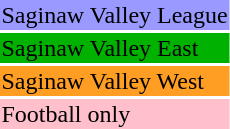<table>
<tr>
<td bgcolor="#9999ff">Saginaw Valley League</td>
</tr>
<tr>
<td bgcolor="#00b100">Saginaw Valley East</td>
</tr>
<tr>
<td bgcolor="#ff9e23">Saginaw Valley West</td>
</tr>
<tr>
<td bgcolor=pink>Football only</td>
</tr>
</table>
